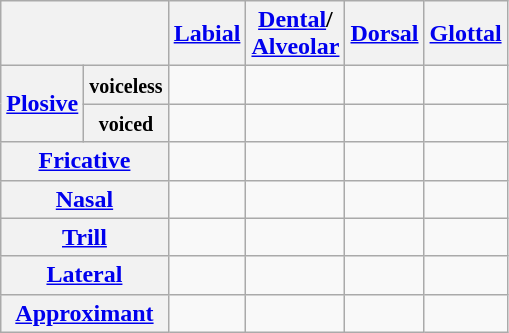<table class="wikitable" style="text-align:center">
<tr>
<th colspan="2"></th>
<th><a href='#'>Labial</a></th>
<th><a href='#'>Dental</a>/<br><a href='#'>Alveolar</a></th>
<th><a href='#'>Dorsal</a></th>
<th><a href='#'>Glottal</a></th>
</tr>
<tr>
<th rowspan="2"><a href='#'>Plosive</a></th>
<th><small>voiceless</small></th>
<td></td>
<td></td>
<td></td>
<td></td>
</tr>
<tr>
<th><small>voiced</small></th>
<td></td>
<td></td>
<td></td>
<td></td>
</tr>
<tr>
<th colspan="2"><a href='#'>Fricative</a></th>
<td></td>
<td></td>
<td></td>
<td></td>
</tr>
<tr>
<th colspan="2"><a href='#'>Nasal</a></th>
<td></td>
<td></td>
<td></td>
<td></td>
</tr>
<tr>
<th colspan="2"><a href='#'>Trill</a></th>
<td></td>
<td></td>
<td></td>
<td></td>
</tr>
<tr>
<th colspan="2"><a href='#'>Lateral</a></th>
<td></td>
<td></td>
<td></td>
<td></td>
</tr>
<tr>
<th colspan="2"><a href='#'>Approximant</a></th>
<td></td>
<td></td>
<td></td>
<td></td>
</tr>
</table>
